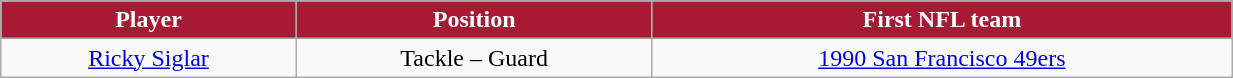<table class="wikitable" width="65%">
<tr align="center" style="background:#A81933;color:#FFFFFF;">
<td><strong>Player</strong></td>
<td><strong>Position</strong></td>
<td><strong>First NFL team</strong></td>
</tr>
<tr align="center" bgcolor="">
<td><a href='#'>Ricky Siglar</a></td>
<td>Tackle – Guard</td>
<td><a href='#'>1990 San Francisco 49ers</a></td>
</tr>
</table>
